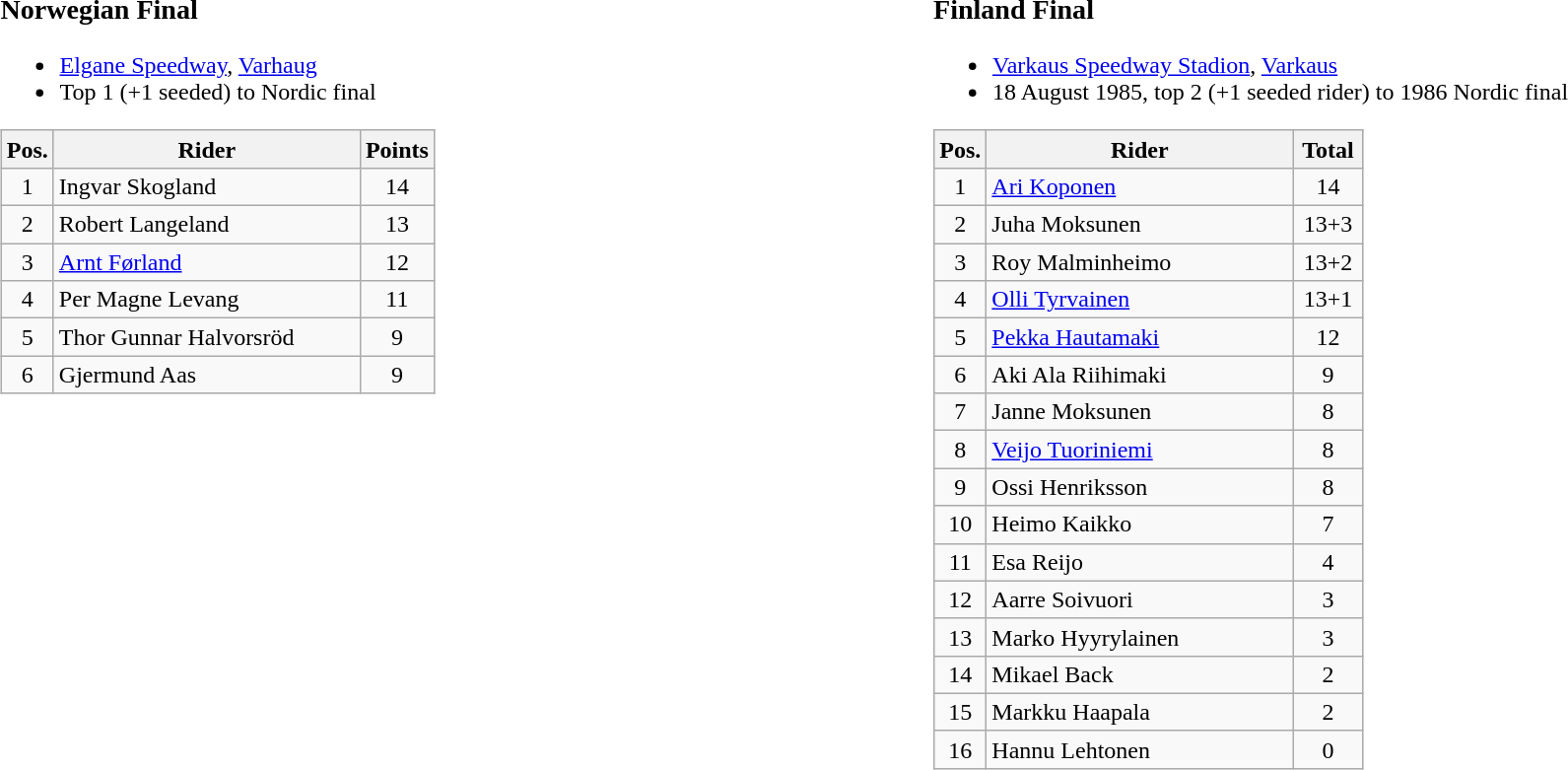<table width=100%>
<tr>
<td width=50% valign=top><br><h3>Norwegian Final</h3><ul><li> <a href='#'>Elgane Speedway</a>, <a href='#'>Varhaug</a></li><li>Top 1 (+1 seeded) to Nordic final</li></ul><table class=wikitable>
<tr>
<th width=25px>Pos.</th>
<th width=200px>Rider</th>
<th width=40px>Points</th>
</tr>
<tr align=center >
<td>1</td>
<td align=left>Ingvar Skogland</td>
<td>14</td>
</tr>
<tr align=center>
<td>2</td>
<td align=left>Robert Langeland</td>
<td>13</td>
</tr>
<tr align=center>
<td>3</td>
<td align=left><a href='#'>Arnt Førland</a></td>
<td>12</td>
</tr>
<tr align=center>
<td>4</td>
<td align=left>Per Magne Levang</td>
<td>11</td>
</tr>
<tr align=center>
<td>5</td>
<td align=left>Thor Gunnar Halvorsröd</td>
<td>9</td>
</tr>
<tr align=center>
<td>6</td>
<td align=left>Gjermund Aas</td>
<td>9</td>
</tr>
</table>
</td>
<td width=50% valign=top><br><h3>Finland Final</h3><ul><li> <a href='#'>Varkaus Speedway Stadion</a>, <a href='#'>Varkaus</a></li><li>18 August 1985, top 2 (+1 seeded rider) to 1986 Nordic final</li></ul><table class="wikitable" style="text-align:center;">
<tr>
<th width=25px>Pos.</th>
<th width=200px>Rider</th>
<th width=40px>Total</th>
</tr>
<tr>
<td>1</td>
<td align=left><a href='#'>Ari Koponen</a></td>
<td>14</td>
</tr>
<tr>
<td>2</td>
<td align=left>Juha Moksunen</td>
<td>13+3</td>
</tr>
<tr>
<td>3</td>
<td align=left>Roy Malminheimo</td>
<td>13+2</td>
</tr>
<tr>
<td>4</td>
<td align=left><a href='#'>Olli Tyrvainen</a></td>
<td>13+1</td>
</tr>
<tr>
<td>5</td>
<td align=left><a href='#'>Pekka Hautamaki</a></td>
<td>12</td>
</tr>
<tr>
<td>6</td>
<td align=left>Aki Ala Riihimaki</td>
<td>9</td>
</tr>
<tr>
<td>7</td>
<td align=left>Janne Moksunen</td>
<td>8</td>
</tr>
<tr>
<td>8</td>
<td align=left><a href='#'>Veijo Tuoriniemi</a></td>
<td>8</td>
</tr>
<tr>
<td>9</td>
<td align=left>Ossi Henriksson</td>
<td>8</td>
</tr>
<tr>
<td>10</td>
<td align=left>Heimo Kaikko</td>
<td>7</td>
</tr>
<tr>
<td>11</td>
<td align=left>Esa Reijo</td>
<td>4</td>
</tr>
<tr>
<td>12</td>
<td align=left>Aarre Soivuori</td>
<td>3</td>
</tr>
<tr>
<td>13</td>
<td align=left>Marko Hyyrylainen</td>
<td>3</td>
</tr>
<tr>
<td>14</td>
<td align=left>Mikael Back</td>
<td>2</td>
</tr>
<tr>
<td>15</td>
<td align=left>Markku Haapala</td>
<td>2</td>
</tr>
<tr>
<td>16</td>
<td align=left>Hannu Lehtonen</td>
<td>0</td>
</tr>
</table>
</td>
</tr>
</table>
